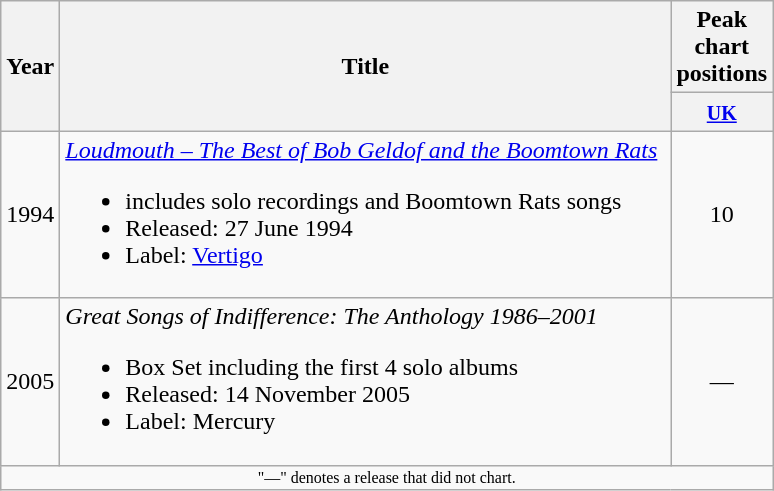<table class="wikitable">
<tr>
<th rowspan="2">Year</th>
<th rowspan="2" style="width:400px;">Title</th>
<th>Peak chart positions</th>
</tr>
<tr>
<th width="35"><small><a href='#'>UK</a></small><br></th>
</tr>
<tr>
<td>1994</td>
<td><em><a href='#'>Loudmouth – The Best of Bob Geldof and the Boomtown Rats</a></em><br><ul><li>includes solo recordings and Boomtown Rats songs</li><li>Released: 27 June 1994</li><li>Label: <a href='#'>Vertigo</a></li></ul></td>
<td style="text-align:center;">10</td>
</tr>
<tr>
<td>2005</td>
<td><em>Great Songs of Indifference: The Anthology 1986–2001</em><br><ul><li>Box Set including the first 4 solo albums</li><li>Released: 14 November 2005</li><li>Label: Mercury</li></ul></td>
<td style="text-align:center;">—</td>
</tr>
<tr>
<td colspan="13" style="text-align:center; font-size:8pt;">"—" denotes a release that did not chart.</td>
</tr>
</table>
